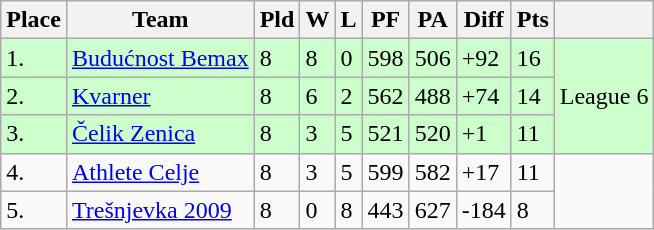<table class="wikitable">
<tr>
<th>Place</th>
<th>Team</th>
<th>Pld</th>
<th>W</th>
<th>L</th>
<th>PF</th>
<th>PA</th>
<th>Diff</th>
<th>Pts</th>
<th></th>
</tr>
<tr bgcolor=#ccffcc>
<td>1.</td>
<td> <a href='#'>Budućnost Bemax</a></td>
<td>8</td>
<td>8</td>
<td>0</td>
<td>598</td>
<td>506</td>
<td>+92</td>
<td>16</td>
<td rowspan="3">League 6</td>
</tr>
<tr bgcolor=#ccffcc>
<td>2.</td>
<td> <a href='#'>Kvarner</a></td>
<td>8</td>
<td>6</td>
<td>2</td>
<td>562</td>
<td>488</td>
<td>+74</td>
<td>14</td>
</tr>
<tr bgcolor=#ccffcc>
<td>3.</td>
<td> <a href='#'>Čelik Zenica</a></td>
<td>8</td>
<td>3</td>
<td>5</td>
<td>521</td>
<td>520</td>
<td>+1</td>
<td>11</td>
</tr>
<tr>
<td>4.</td>
<td> <a href='#'>Athlete Celje</a></td>
<td>8</td>
<td>3</td>
<td>5</td>
<td>599</td>
<td>582</td>
<td>+17</td>
<td>11</td>
<td rowspan="2"></td>
</tr>
<tr>
<td>5.</td>
<td> <a href='#'>Trešnjevka 2009</a></td>
<td>8</td>
<td>0</td>
<td>8</td>
<td>443</td>
<td>627</td>
<td>-184</td>
<td>8</td>
</tr>
</table>
